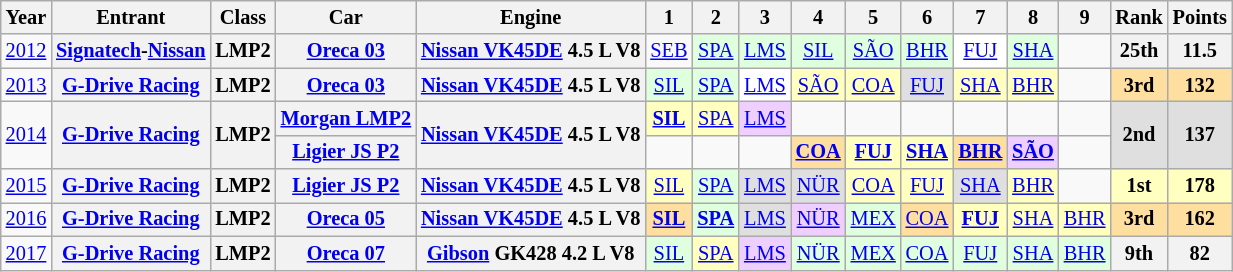<table class="wikitable" style="text-align:center; font-size:85%">
<tr>
<th>Year</th>
<th>Entrant</th>
<th>Class</th>
<th>Car</th>
<th>Engine</th>
<th>1</th>
<th>2</th>
<th>3</th>
<th>4</th>
<th>5</th>
<th>6</th>
<th>7</th>
<th>8</th>
<th>9</th>
<th>Rank</th>
<th>Points</th>
</tr>
<tr>
<td><a href='#'>2012</a></td>
<th nowrap><a href='#'>Signatech</a>-<a href='#'>Nissan</a></th>
<th>LMP2</th>
<th nowrap><a href='#'>Oreca 03</a></th>
<th nowrap><a href='#'>Nissan VK45DE</a> 4.5 L V8</th>
<td><a href='#'>SEB</a></td>
<td style="background:#DFFFDF;"><a href='#'>SPA</a><br></td>
<td style="background:#DFFFDF;"><a href='#'>LMS</a><br></td>
<td style="background:#DFFFDF;"><a href='#'>SIL</a><br></td>
<td style="background:#DFFFDF;"><a href='#'>SÃO</a><br></td>
<td style="background:#DFFFDF;"><a href='#'>BHR</a><br></td>
<td style="background:#FFFFFF;"><a href='#'>FUJ</a><br></td>
<td style="background:#DFFFDF;"><a href='#'>SHA</a><br></td>
<td></td>
<th>25th</th>
<th>11.5</th>
</tr>
<tr>
<td><a href='#'>2013</a></td>
<th nowrap><a href='#'>G-Drive Racing</a></th>
<th>LMP2</th>
<th nowrap><a href='#'>Oreca 03</a></th>
<th nowrap><a href='#'>Nissan VK45DE</a> 4.5 L V8</th>
<td style="background:#DFFFDF;"><a href='#'>SIL</a><br></td>
<td style="background:#DFFFDF;"><a href='#'>SPA</a><br></td>
<td style="background:#FFFFFF;"><a href='#'>LMS</a><br></td>
<td style="background:#FFFFBF;"><a href='#'>SÃO</a><br></td>
<td style="background:#FFFFBF;"><a href='#'>COA</a><br></td>
<td style="background:#DFDFDF;"><a href='#'>FUJ</a><br></td>
<td style="background:#FFFFBF;"><a href='#'>SHA</a><br></td>
<td style="background:#FFFFBF;"><a href='#'>BHR</a><br></td>
<td></td>
<td style="background:#FFDF9F;"><strong>3rd</strong></td>
<td style="background:#FFDF9F;"><strong>132</strong></td>
</tr>
<tr>
<td rowspan=2><a href='#'>2014</a></td>
<th rowspan=2 nowrap><a href='#'>G-Drive Racing</a></th>
<th rowspan=2>LMP2</th>
<th nowrap><a href='#'>Morgan LMP2</a></th>
<th rowspan=2 nowrap><a href='#'>Nissan VK45DE</a> 4.5 L V8</th>
<td style="background:#FFFFBF;"><strong><a href='#'>SIL</a></strong><br></td>
<td style="background:#FFFFBF;"><a href='#'>SPA</a><br></td>
<td style="background:#EFCFFF;"><a href='#'>LMS</a><br></td>
<td></td>
<td></td>
<td></td>
<td></td>
<td></td>
<td></td>
<td rowspan=2 style="background:#DFDFDF;"><strong>2nd</strong></td>
<td rowspan=2 style="background:#DFDFDF;"><strong>137</strong></td>
</tr>
<tr>
<th nowrap><a href='#'>Ligier JS P2</a></th>
<td></td>
<td></td>
<td></td>
<td style="background:#FFDF9F;"><strong><a href='#'>COA</a></strong><br></td>
<td style="background:#FFFFBF;"><strong><a href='#'>FUJ</a></strong><br></td>
<td style="background:#FFFFBF;"><strong><a href='#'>SHA</a></strong><br></td>
<td style="background:#FFDF9F;"><strong><a href='#'>BHR</a></strong><br></td>
<td style="background:#EFCFFF;"><strong><a href='#'>SÃO</a></strong><br></td>
<td></td>
</tr>
<tr>
<td><a href='#'>2015</a></td>
<th nowrap><a href='#'>G-Drive Racing</a></th>
<th>LMP2</th>
<th nowrap><a href='#'>Ligier JS P2</a></th>
<th nowrap><a href='#'>Nissan VK45DE</a> 4.5 L V8</th>
<td style="background:#FFFFBF;"><a href='#'>SIL</a><br></td>
<td style="background:#DFFFDF;"><a href='#'>SPA</a><br></td>
<td style="background:#DFDFDF;"><a href='#'>LMS</a><br></td>
<td style="background:#DFDFDF;"><a href='#'>NÜR</a><br></td>
<td style="background:#FFFFBF;"><a href='#'>COA</a><br></td>
<td style="background:#FFFFBF;"><a href='#'>FUJ</a><br></td>
<td style="background:#DFDFDF;"><a href='#'>SHA</a><br></td>
<td style="background:#FFFFBF;"><a href='#'>BHR</a><br></td>
<td></td>
<th style="background:#FFFFBF;">1st</th>
<th style="background:#FFFFBF;">178</th>
</tr>
<tr>
<td><a href='#'>2016</a></td>
<th nowrap><a href='#'>G-Drive Racing</a></th>
<th>LMP2</th>
<th nowrap><a href='#'>Oreca 05</a></th>
<th nowrap><a href='#'>Nissan VK45DE</a> 4.5 L V8</th>
<td style="background:#FFDF9F;"><strong><a href='#'>SIL</a></strong><br></td>
<td style="background:#DFFFDF;"><strong><a href='#'>SPA</a></strong><br></td>
<td style="background:#DFDFDF;"><a href='#'>LMS</a><br></td>
<td style="background:#EFCFFF;"><a href='#'>NÜR</a><br></td>
<td style="background:#DFFFDF;"><a href='#'>MEX</a><br></td>
<td style="background:#FFDF9F;"><a href='#'>COA</a><br></td>
<td style="background:#FFFFBF;"><strong><a href='#'>FUJ</a></strong><br></td>
<td style="background:#FFFFBF;"><a href='#'>SHA</a><br></td>
<td style="background:#FFFFBF;"><a href='#'>BHR</a><br></td>
<th style="background:#FFDF9F;">3rd</th>
<th style="background:#FFDF9F;">162</th>
</tr>
<tr>
<td><a href='#'>2017</a></td>
<th nowrap><a href='#'>G-Drive Racing</a></th>
<th>LMP2</th>
<th nowrap><a href='#'>Oreca 07</a></th>
<th nowrap><a href='#'>Gibson</a> GK428 4.2 L V8</th>
<td style="background:#DFFFDF;"><a href='#'>SIL</a><br></td>
<td style="background:#FFFFBF;"><a href='#'>SPA</a><br></td>
<td style="background:#EFCFFF;"><a href='#'>LMS</a><br></td>
<td style="background:#DFFFDF;"><a href='#'>NÜR</a><br></td>
<td style="background:#DFFFDF;"><a href='#'>MEX</a><br></td>
<td style="background:#DFFFDF;"><a href='#'>COA</a><br></td>
<td style="background:#DFFFDF;"><a href='#'>FUJ</a><br></td>
<td style="background:#DFFFDF;"><a href='#'>SHA</a><br></td>
<td style="background:#DFFFDF;"><a href='#'>BHR</a><br></td>
<th>9th</th>
<th>82</th>
</tr>
</table>
